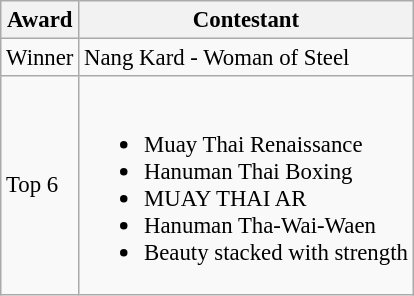<table class="wikitable" style="font-size: 95%;">
<tr>
<th>Award</th>
<th>Contestant</th>
</tr>
<tr>
<td>Winner</td>
<td>Nang Kard - Woman of Steel</td>
</tr>
<tr>
<td>Top 6</td>
<td><br><ul><li>Muay Thai Renaissance</li><li>Hanuman Thai Boxing</li><li>MUAY THAI AR</li><li>Hanuman Tha-Wai-Waen</li><li>Beauty stacked with strength</li></ul></td>
</tr>
</table>
